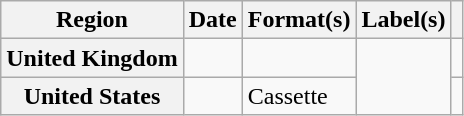<table class="wikitable plainrowheaders" style="text-align:left">
<tr>
<th scope="col">Region</th>
<th scope="col">Date</th>
<th scope="col">Format(s)</th>
<th scope="col">Label(s)</th>
<th scope="col"></th>
</tr>
<tr>
<th scope="row">United Kingdom</th>
<td></td>
<td></td>
<td rowspan="2"></td>
<td></td>
</tr>
<tr>
<th scope="row">United States</th>
<td></td>
<td>Cassette</td>
<td></td>
</tr>
</table>
